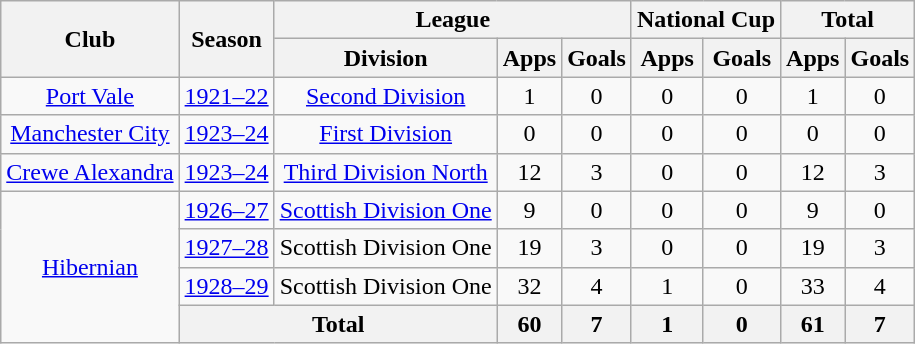<table class="wikitable" style="text-align:center">
<tr>
<th rowspan="2">Club</th>
<th rowspan="2">Season</th>
<th colspan="3">League</th>
<th colspan="2">National Cup</th>
<th colspan="2">Total</th>
</tr>
<tr>
<th>Division</th>
<th>Apps</th>
<th>Goals</th>
<th>Apps</th>
<th>Goals</th>
<th>Apps</th>
<th>Goals</th>
</tr>
<tr>
<td><a href='#'>Port Vale</a></td>
<td><a href='#'>1921–22</a></td>
<td><a href='#'>Second Division</a></td>
<td>1</td>
<td>0</td>
<td>0</td>
<td>0</td>
<td>1</td>
<td>0</td>
</tr>
<tr>
<td><a href='#'>Manchester City</a></td>
<td><a href='#'>1923–24</a></td>
<td><a href='#'>First Division</a></td>
<td>0</td>
<td>0</td>
<td>0</td>
<td>0</td>
<td>0</td>
<td>0</td>
</tr>
<tr>
<td><a href='#'>Crewe Alexandra</a></td>
<td><a href='#'>1923–24</a></td>
<td><a href='#'>Third Division North</a></td>
<td>12</td>
<td>3</td>
<td>0</td>
<td>0</td>
<td>12</td>
<td>3</td>
</tr>
<tr>
<td rowspan="4"><a href='#'>Hibernian</a></td>
<td><a href='#'>1926–27</a></td>
<td><a href='#'>Scottish Division One</a></td>
<td>9</td>
<td>0</td>
<td>0</td>
<td>0</td>
<td>9</td>
<td>0</td>
</tr>
<tr>
<td><a href='#'>1927–28</a></td>
<td>Scottish Division One</td>
<td>19</td>
<td>3</td>
<td>0</td>
<td>0</td>
<td>19</td>
<td>3</td>
</tr>
<tr>
<td><a href='#'>1928–29</a></td>
<td>Scottish Division One</td>
<td>32</td>
<td>4</td>
<td>1</td>
<td>0</td>
<td>33</td>
<td>4</td>
</tr>
<tr>
<th colspan="2">Total</th>
<th>60</th>
<th>7</th>
<th>1</th>
<th>0</th>
<th>61</th>
<th>7</th>
</tr>
</table>
